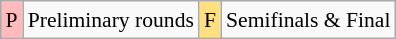<table class="wikitable" style="margin:0.5em auto; font-size:90%; line-height:1.25em;">
<tr>
<td bgcolor="#FFBBBB" align=center>P</td>
<td>Preliminary rounds</td>
<td bgcolor="#FFDF80" align=center>F</td>
<td>Semifinals & Final</td>
</tr>
</table>
